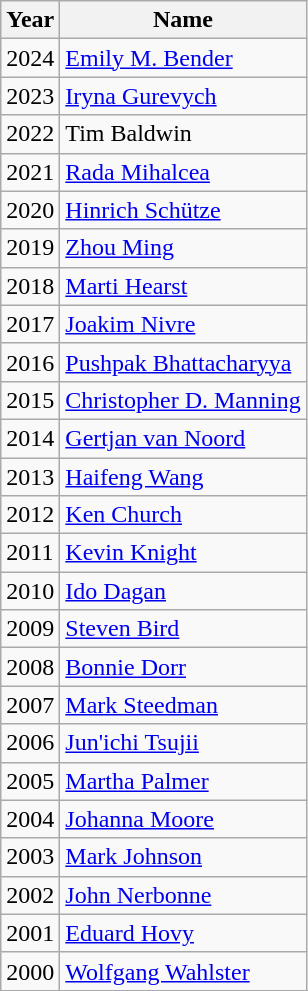<table class="wikitable">
<tr>
<th>Year</th>
<th>Name</th>
</tr>
<tr>
<td>2024</td>
<td><a href='#'>Emily M. Bender</a></td>
</tr>
<tr>
<td>2023</td>
<td><a href='#'>Iryna Gurevych</a></td>
</tr>
<tr>
<td>2022</td>
<td>Tim Baldwin</td>
</tr>
<tr>
<td>2021</td>
<td><a href='#'>Rada Mihalcea</a></td>
</tr>
<tr>
<td>2020</td>
<td><a href='#'>Hinrich Schütze</a></td>
</tr>
<tr>
<td>2019</td>
<td><a href='#'>Zhou Ming</a></td>
</tr>
<tr>
<td>2018</td>
<td><a href='#'>Marti Hearst</a></td>
</tr>
<tr>
<td>2017</td>
<td><a href='#'>Joakim Nivre</a></td>
</tr>
<tr>
<td>2016</td>
<td><a href='#'>Pushpak Bhattacharyya</a></td>
</tr>
<tr>
<td>2015</td>
<td><a href='#'>Christopher D. Manning</a></td>
</tr>
<tr>
<td>2014</td>
<td><a href='#'>Gertjan van Noord</a></td>
</tr>
<tr>
<td>2013</td>
<td><a href='#'>Haifeng Wang</a></td>
</tr>
<tr>
<td>2012</td>
<td><a href='#'>Ken Church</a></td>
</tr>
<tr>
<td>2011</td>
<td><a href='#'>Kevin Knight</a></td>
</tr>
<tr>
<td>2010</td>
<td><a href='#'>Ido Dagan</a></td>
</tr>
<tr>
<td>2009</td>
<td><a href='#'>Steven Bird</a></td>
</tr>
<tr>
<td>2008</td>
<td><a href='#'>Bonnie Dorr</a></td>
</tr>
<tr>
<td>2007</td>
<td><a href='#'>Mark Steedman</a></td>
</tr>
<tr>
<td>2006</td>
<td><a href='#'>Jun'ichi Tsujii</a></td>
</tr>
<tr>
<td>2005</td>
<td><a href='#'>Martha Palmer</a></td>
</tr>
<tr>
<td>2004</td>
<td><a href='#'>Johanna Moore</a></td>
</tr>
<tr>
<td>2003</td>
<td><a href='#'>Mark Johnson</a></td>
</tr>
<tr>
<td>2002</td>
<td><a href='#'>John Nerbonne</a></td>
</tr>
<tr>
<td>2001</td>
<td><a href='#'>Eduard Hovy</a></td>
</tr>
<tr>
<td>2000</td>
<td><a href='#'>Wolfgang Wahlster</a></td>
</tr>
<tr>
</tr>
</table>
